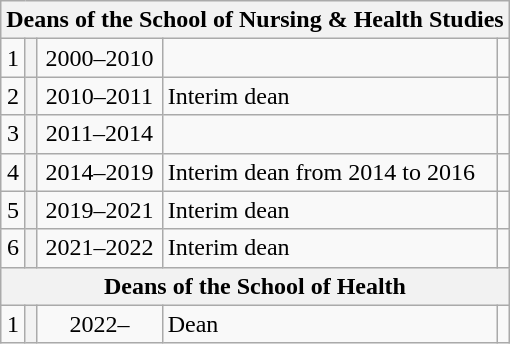<table class="wikitable sortable plainrowheaders">
<tr>
<th colspan="5">Deans of the School of Nursing & Health Studies</th>
</tr>
<tr>
<td align="center">1</td>
<th scope="row"></th>
<td align="center">2000–2010</td>
<td></td>
<td align="center"></td>
</tr>
<tr>
<td align="center">2</td>
<th scope="row"></th>
<td align="center">2010–2011</td>
<td>Interim dean</td>
<td align="center"></td>
</tr>
<tr>
<td align="center">3</td>
<th scope="row"></th>
<td align="center">2011–2014</td>
<td></td>
<td align="center"></td>
</tr>
<tr>
<td align="center">4</td>
<th scope="row"></th>
<td align="center">2014–2019</td>
<td>Interim dean from 2014 to 2016</td>
<td align="center"></td>
</tr>
<tr>
<td align="center">5</td>
<th scope="row"></th>
<td align="center">2019–2021</td>
<td>Interim dean</td>
<td align="center"></td>
</tr>
<tr>
<td align="center">6</td>
<th scope="row"></th>
<td align="center">2021–2022</td>
<td>Interim dean</td>
<td align="center"></td>
</tr>
<tr>
<th colspan="5">Deans of the School of Health</th>
</tr>
<tr>
<td align="center">1</td>
<th scope="row"></th>
<td align="center">2022–</td>
<td>Dean</td>
<td align="center"></td>
</tr>
</table>
